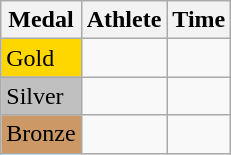<table class="wikitable">
<tr>
<th>Medal</th>
<th>Athlete</th>
<th>Time</th>
</tr>
<tr>
<td bgcolor="gold">Gold</td>
<td></td>
<td></td>
</tr>
<tr>
<td bgcolor="silver">Silver</td>
<td></td>
<td></td>
</tr>
<tr>
<td bgcolor="CC9966">Bronze</td>
<td></td>
<td></td>
</tr>
</table>
